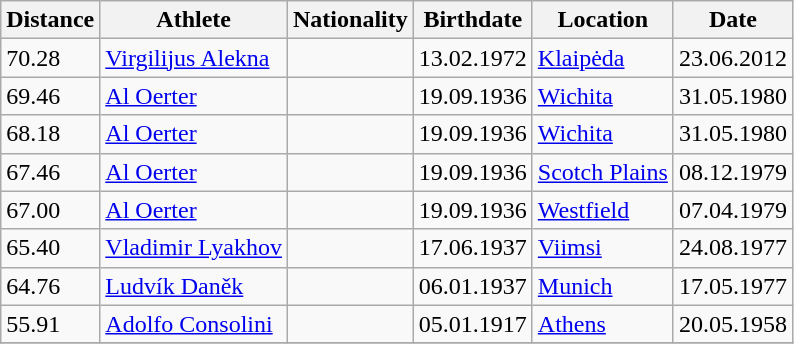<table class="wikitable">
<tr>
<th>Distance</th>
<th>Athlete</th>
<th>Nationality</th>
<th>Birthdate</th>
<th>Location</th>
<th>Date</th>
</tr>
<tr>
<td>70.28</td>
<td><a href='#'>Virgilijus Alekna</a></td>
<td></td>
<td>13.02.1972</td>
<td><a href='#'>Klaipėda</a></td>
<td>23.06.2012</td>
</tr>
<tr>
<td>69.46</td>
<td><a href='#'>Al Oerter</a></td>
<td></td>
<td>19.09.1936</td>
<td><a href='#'>Wichita</a></td>
<td>31.05.1980</td>
</tr>
<tr>
<td>68.18</td>
<td><a href='#'>Al Oerter</a></td>
<td></td>
<td>19.09.1936</td>
<td><a href='#'>Wichita</a></td>
<td>31.05.1980</td>
</tr>
<tr>
<td>67.46</td>
<td><a href='#'>Al Oerter</a></td>
<td></td>
<td>19.09.1936</td>
<td><a href='#'>Scotch Plains</a></td>
<td>08.12.1979</td>
</tr>
<tr>
<td>67.00</td>
<td><a href='#'>Al Oerter</a></td>
<td></td>
<td>19.09.1936</td>
<td><a href='#'>Westfield</a></td>
<td>07.04.1979</td>
</tr>
<tr>
<td>65.40</td>
<td><a href='#'>Vladimir Lyakhov</a></td>
<td></td>
<td>17.06.1937</td>
<td><a href='#'>Viimsi</a></td>
<td>24.08.1977</td>
</tr>
<tr>
<td>64.76</td>
<td><a href='#'>Ludvík Daněk</a></td>
<td></td>
<td>06.01.1937</td>
<td><a href='#'>Munich</a></td>
<td>17.05.1977</td>
</tr>
<tr>
<td>55.91</td>
<td><a href='#'>Adolfo Consolini</a></td>
<td></td>
<td>05.01.1917</td>
<td><a href='#'>Athens</a></td>
<td>20.05.1958</td>
</tr>
<tr>
</tr>
</table>
